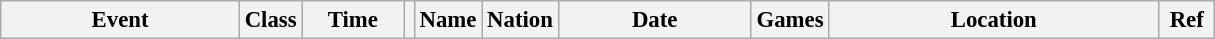<table class="wikitable" style="font-size: 95%;">
<tr>
<th style="width:10em">Event</th>
<th>Class</th>
<th style="width:4em">Time</th>
<th class="unsortable"></th>
<th>Name</th>
<th>Nation</th>
<th style="width:8em">Date</th>
<th>Games</th>
<th style="width:14em">Location</th>
<th style="width:2em">Ref<br>











</th>
</tr>
</table>
